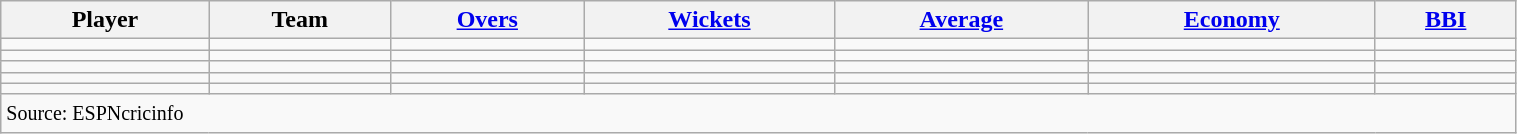<table class="wikitable sortable" style="width:80%;">
<tr>
<th>Player</th>
<th>Team</th>
<th><a href='#'>Overs</a></th>
<th><a href='#'>Wickets</a></th>
<th><a href='#'>Average</a></th>
<th><a href='#'>Economy</a></th>
<th><a href='#'>BBI</a></th>
</tr>
<tr>
<td></td>
<td></td>
<td></td>
<td></td>
<td></td>
<td></td>
<td></td>
</tr>
<tr>
<td></td>
<td></td>
<td></td>
<td></td>
<td></td>
<td></td>
<td></td>
</tr>
<tr>
<td></td>
<td></td>
<td></td>
<td></td>
<td></td>
<td></td>
<td></td>
</tr>
<tr>
<td></td>
<td></td>
<td></td>
<td></td>
<td></td>
<td></td>
<td></td>
</tr>
<tr>
<td></td>
<td></td>
<td></td>
<td></td>
<td></td>
<td></td>
<td></td>
</tr>
<tr class="unsortable">
<td colspan="10"><small> Source: ESPNcricinfo</small></td>
</tr>
</table>
